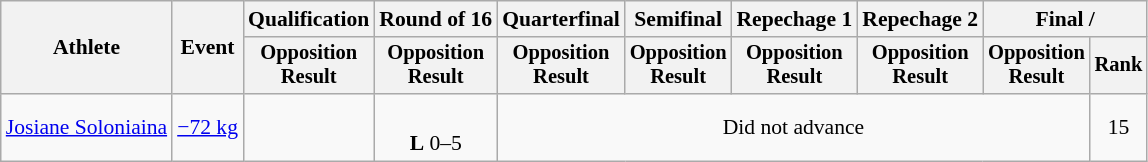<table class="wikitable" border="1" style="font-size:90%">
<tr>
<th rowspan=2>Athlete</th>
<th rowspan=2>Event</th>
<th>Qualification</th>
<th>Round of 16</th>
<th>Quarterfinal</th>
<th>Semifinal</th>
<th>Repechage 1</th>
<th>Repechage 2</th>
<th colspan=2>Final / </th>
</tr>
<tr style="font-size: 95%">
<th>Opposition<br>Result</th>
<th>Opposition<br>Result</th>
<th>Opposition<br>Result</th>
<th>Opposition<br>Result</th>
<th>Opposition<br>Result</th>
<th>Opposition<br>Result</th>
<th>Opposition<br>Result</th>
<th>Rank</th>
</tr>
<tr align=center>
<td align=left><a href='#'>Josiane Soloniaina</a></td>
<td align=left><a href='#'>−72 kg</a></td>
<td></td>
<td><br><strong>L</strong> 0–5 <sup></sup></td>
<td colspan=5>Did not advance</td>
<td>15</td>
</tr>
</table>
